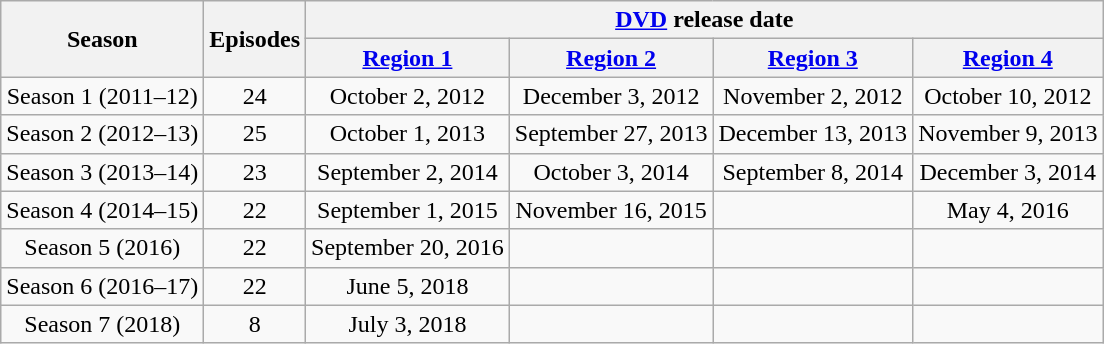<table class="wikitable plainrowheaders" style="text-align:center;">
<tr>
<th rowspan="2" scope="col">Season</th>
<th rowspan="2" scope="col">Episodes</th>
<th colspan="4" scope="col"><a href='#'>DVD</a> release date</th>
</tr>
<tr>
<th scope="col"><a href='#'>Region 1</a></th>
<th scope="col"><a href='#'>Region 2</a></th>
<th scope="col"><a href='#'>Region 3</a></th>
<th scope="col"><a href='#'>Region 4</a></th>
</tr>
<tr>
<td scope="row">Season 1 (2011–12)</td>
<td>24</td>
<td>October 2, 2012</td>
<td>December 3, 2012</td>
<td>November 2, 2012</td>
<td>October 10, 2012</td>
</tr>
<tr>
<td scope="row">Season 2 (2012–13)</td>
<td>25</td>
<td>October 1, 2013</td>
<td>September 27, 2013</td>
<td>December 13, 2013</td>
<td>November 9, 2013</td>
</tr>
<tr>
<td scope="row">Season 3 (2013–14)</td>
<td>23</td>
<td>September 2, 2014</td>
<td>October 3, 2014</td>
<td>September 8, 2014</td>
<td>December 3, 2014</td>
</tr>
<tr>
<td scope="row">Season 4 (2014–15)</td>
<td>22</td>
<td>September 1, 2015</td>
<td>November 16, 2015</td>
<td></td>
<td>May 4, 2016</td>
</tr>
<tr>
<td scope="row">Season 5 (2016)</td>
<td>22</td>
<td>September 20, 2016</td>
<td></td>
<td></td>
<td></td>
</tr>
<tr>
<td scope="row">Season 6 (2016–17)</td>
<td>22</td>
<td>June 5, 2018</td>
<td></td>
<td></td>
<td></td>
</tr>
<tr>
<td scope="row">Season 7 (2018)</td>
<td>8</td>
<td>July 3, 2018</td>
<td></td>
<td></td>
<td></td>
</tr>
</table>
